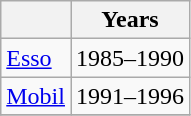<table class="wikitable collapsible">
<tr>
<th></th>
<th>Years</th>
</tr>
<tr>
<td><a href='#'>Esso</a></td>
<td>1985–1990</td>
</tr>
<tr>
<td><a href='#'>Mobil</a></td>
<td>1991–1996</td>
</tr>
<tr>
</tr>
</table>
